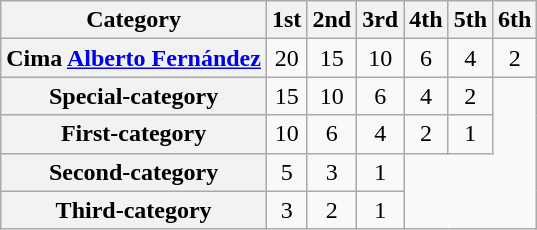<table class="wikitable plainrowheaders floatright" style="text-align: center;">
<tr>
<th scope=col>Category</th>
<th scope=col>1st</th>
<th scope=col>2nd</th>
<th scope=col>3rd</th>
<th scope=col>4th</th>
<th scope=col>5th</th>
<th scope=col>6th</th>
</tr>
<tr>
<th scope="row">Cima <a href='#'>Alberto Fernández</a></th>
<td>20</td>
<td>15</td>
<td>10</td>
<td>6</td>
<td>4</td>
<td>2</td>
</tr>
<tr>
<th scope="row">Special-category</th>
<td>15</td>
<td>10</td>
<td>6</td>
<td>4</td>
<td>2</td>
</tr>
<tr>
<th scope="row">First-category</th>
<td>10</td>
<td>6</td>
<td>4</td>
<td>2</td>
<td>1</td>
</tr>
<tr>
<th scope="row">Second-category</th>
<td>5</td>
<td>3</td>
<td>1</td>
</tr>
<tr>
<th scope="row">Third-category</th>
<td>3</td>
<td>2</td>
<td>1</td>
</tr>
</table>
